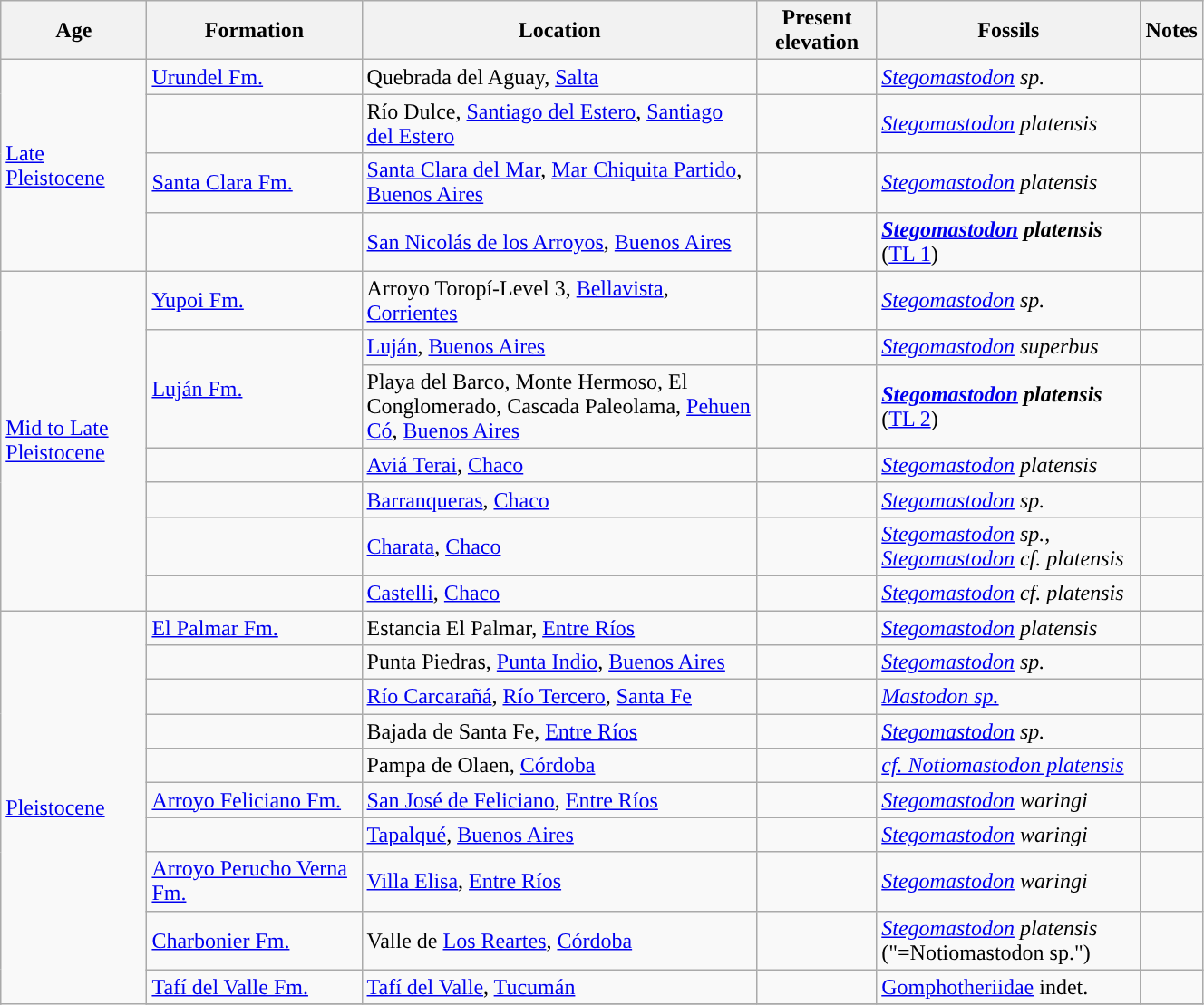<table class="wikitable sortable" style="width: 70%;">
<tr>
<th>Age</th>
<th>Formation</th>
<th>Location</th>
<th>Present elevation</th>
<th>Fossils</th>
<th class="unsortable">Notes</th>
</tr>
<tr>
<td rowspan=4 style="background-color: "><a href='#'>Late Pleistocene</a></td>
<td><a href='#'>Urundel Fm.</a></td>
<td>Quebrada del Aguay, <a href='#'>Salta</a></td>
<td></td>
<td><em><a href='#'>Stegomastodon</a> sp.</em></td>
<td></td>
</tr>
<tr>
<td></td>
<td>Río Dulce, <a href='#'>Santiago del Estero</a>, <a href='#'>Santiago del Estero</a></td>
<td></td>
<td><em><a href='#'>Stegomastodon</a> platensis</em></td>
<td></td>
</tr>
<tr>
<td><a href='#'>Santa Clara Fm.</a></td>
<td><a href='#'>Santa Clara del Mar</a>, <a href='#'>Mar Chiquita Partido</a>, <a href='#'>Buenos Aires</a></td>
<td></td>
<td><em><a href='#'>Stegomastodon</a> platensis</em></td>
<td></td>
</tr>
<tr>
<td></td>
<td><a href='#'>San Nicolás de los Arroyos</a>, <a href='#'>Buenos Aires</a></td>
<td></td>
<td><strong><em><a href='#'>Stegomastodon</a> platensis</em></strong> (<a href='#'>TL 1</a>)</td>
<td></td>
</tr>
<tr>
<td rowspan=7 style="background-color: "><a href='#'>Mid to Late Pleistocene</a></td>
<td><a href='#'>Yupoi Fm.</a></td>
<td>Arroyo Toropí-Level 3, <a href='#'>Bellavista</a>, <a href='#'>Corrientes</a></td>
<td></td>
<td><em><a href='#'>Stegomastodon</a> sp.</em></td>
<td></td>
</tr>
<tr>
<td rowspan=2><a href='#'>Luján Fm.</a></td>
<td><a href='#'>Luján</a>, <a href='#'>Buenos Aires</a></td>
<td></td>
<td><em><a href='#'>Stegomastodon</a> superbus</em></td>
<td></td>
</tr>
<tr>
<td>Playa del Barco, Monte Hermoso, El Conglomerado, Cascada Paleolama, <a href='#'>Pehuen Có</a>, <a href='#'>Buenos Aires</a></td>
<td></td>
<td><strong><em><a href='#'>Stegomastodon</a> platensis</em></strong> (<a href='#'>TL 2</a>)</td>
<td></td>
</tr>
<tr>
<td></td>
<td><a href='#'>Aviá Terai</a>, <a href='#'>Chaco</a></td>
<td></td>
<td><em><a href='#'>Stegomastodon</a> platensis</em></td>
<td></td>
</tr>
<tr>
<td></td>
<td><a href='#'>Barranqueras</a>, <a href='#'>Chaco</a></td>
<td></td>
<td><em><a href='#'>Stegomastodon</a> sp.</em></td>
<td></td>
</tr>
<tr>
<td></td>
<td><a href='#'>Charata</a>, <a href='#'>Chaco</a></td>
<td></td>
<td><em><a href='#'>Stegomastodon</a> sp.</em>, <em><a href='#'>Stegomastodon</a> cf. platensis</em></td>
<td></td>
</tr>
<tr>
<td></td>
<td><a href='#'>Castelli</a>, <a href='#'>Chaco</a></td>
<td></td>
<td><em><a href='#'>Stegomastodon</a> cf. platensis</em></td>
<td></td>
</tr>
<tr>
<td rowspan=11 style="background-color: "><a href='#'>Pleistocene</a></td>
<td><a href='#'>El Palmar Fm.</a></td>
<td>Estancia El Palmar, <a href='#'>Entre Ríos</a></td>
<td></td>
<td><em><a href='#'>Stegomastodon</a> platensis</em></td>
<td></td>
</tr>
<tr>
<td></td>
<td>Punta Piedras, <a href='#'>Punta Indio</a>, <a href='#'>Buenos Aires</a></td>
<td></td>
<td><em><a href='#'>Stegomastodon</a> sp.</em></td>
<td></td>
</tr>
<tr>
<td></td>
<td><a href='#'>Río Carcarañá</a>, <a href='#'>Río Tercero</a>, <a href='#'>Santa Fe</a></td>
<td></td>
<td><em><a href='#'>Mastodon sp.</a></em></td>
<td></td>
</tr>
<tr>
<td></td>
<td>Bajada de Santa Fe, <a href='#'>Entre Ríos</a></td>
<td></td>
<td><em><a href='#'>Stegomastodon</a> sp.</em></td>
<td></td>
</tr>
<tr>
<td></td>
<td>Pampa de Olaen, <a href='#'>Córdoba</a></td>
<td></td>
<td><em><a href='#'>cf. Notiomastodon platensis</a></em></td>
<td></td>
</tr>
<tr>
<td><a href='#'>Arroyo Feliciano Fm.</a></td>
<td><a href='#'>San José de Feliciano</a>, <a href='#'>Entre Ríos</a></td>
<td></td>
<td><em><a href='#'>Stegomastodon</a> waringi</em></td>
<td></td>
</tr>
<tr>
<td></td>
<td><a href='#'>Tapalqué</a>, <a href='#'>Buenos Aires</a></td>
<td></td>
<td><em><a href='#'>Stegomastodon</a> waringi</em></td>
<td></td>
</tr>
<tr>
<td><a href='#'>Arroyo Perucho Verna Fm.</a></td>
<td><a href='#'>Villa Elisa</a>, <a href='#'>Entre Ríos</a></td>
<td></td>
<td><em><a href='#'>Stegomastodon</a> waringi</em></td>
<td></td>
</tr>
<tr>
<td><a href='#'>Charbonier Fm.</a></td>
<td>Valle de <a href='#'>Los Reartes</a>, <a href='#'>Córdoba</a></td>
<td></td>
<td><em><a href='#'>Stegomastodon</a> platensis</em> ("=Notiomastodon sp.")</td>
<td></td>
</tr>
<tr>
<td><a href='#'>Tafí del Valle Fm.</a></td>
<td><a href='#'>Tafí del Valle</a>, <a href='#'>Tucumán</a></td>
<td></td>
<td><a href='#'>Gomphotheriidae</a> indet.</td>
<td></td>
</tr>
<tr>
</tr>
</table>
